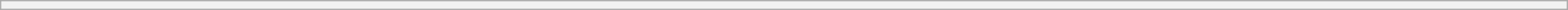<table class="wikitable" style="margin-bottom: -15px; font-size: 95%; width:100%">
<tr>
<th></th>
</tr>
</table>
